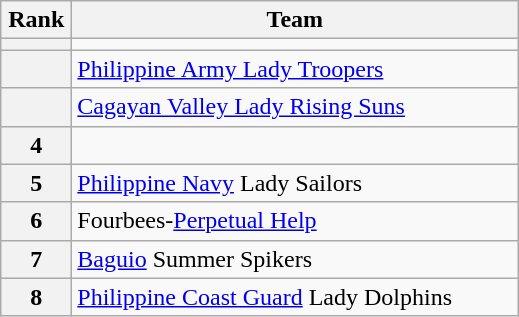<table class="wikitable" style="text-align: center;">
<tr>
<th width=40>Rank</th>
<th width=290>Team</th>
</tr>
<tr>
<th></th>
<td style="text-align:left;"></td>
</tr>
<tr>
<th></th>
<td style="text-align:left;"> <a href='#'>Philippine Army Lady Troopers</a></td>
</tr>
<tr>
<th></th>
<td style="text-align:left;"> <a href='#'>Cagayan Valley Lady Rising Suns</a></td>
</tr>
<tr>
<th>4</th>
<td style="text-align:left;"></td>
</tr>
<tr>
<th>5</th>
<td style="text-align:left;"> <a href='#'>Philippine Navy</a> Lady Sailors</td>
</tr>
<tr>
<th>6</th>
<td style="text-align:left;"> Fourbees-<a href='#'>Perpetual Help</a></td>
</tr>
<tr>
<th>7</th>
<td style="text-align:left;"> <a href='#'>Baguio</a> Summer Spikers</td>
</tr>
<tr>
<th>8</th>
<td style="text-align:left;"> <a href='#'>Philippine Coast Guard</a> Lady Dolphins</td>
</tr>
</table>
